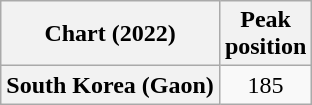<table class="wikitable plainrowheaders" style="text-align:center">
<tr>
<th scope="col">Chart (2022)</th>
<th scope="col">Peak<br>position</th>
</tr>
<tr>
<th scope="row">South Korea (Gaon)</th>
<td>185</td>
</tr>
</table>
